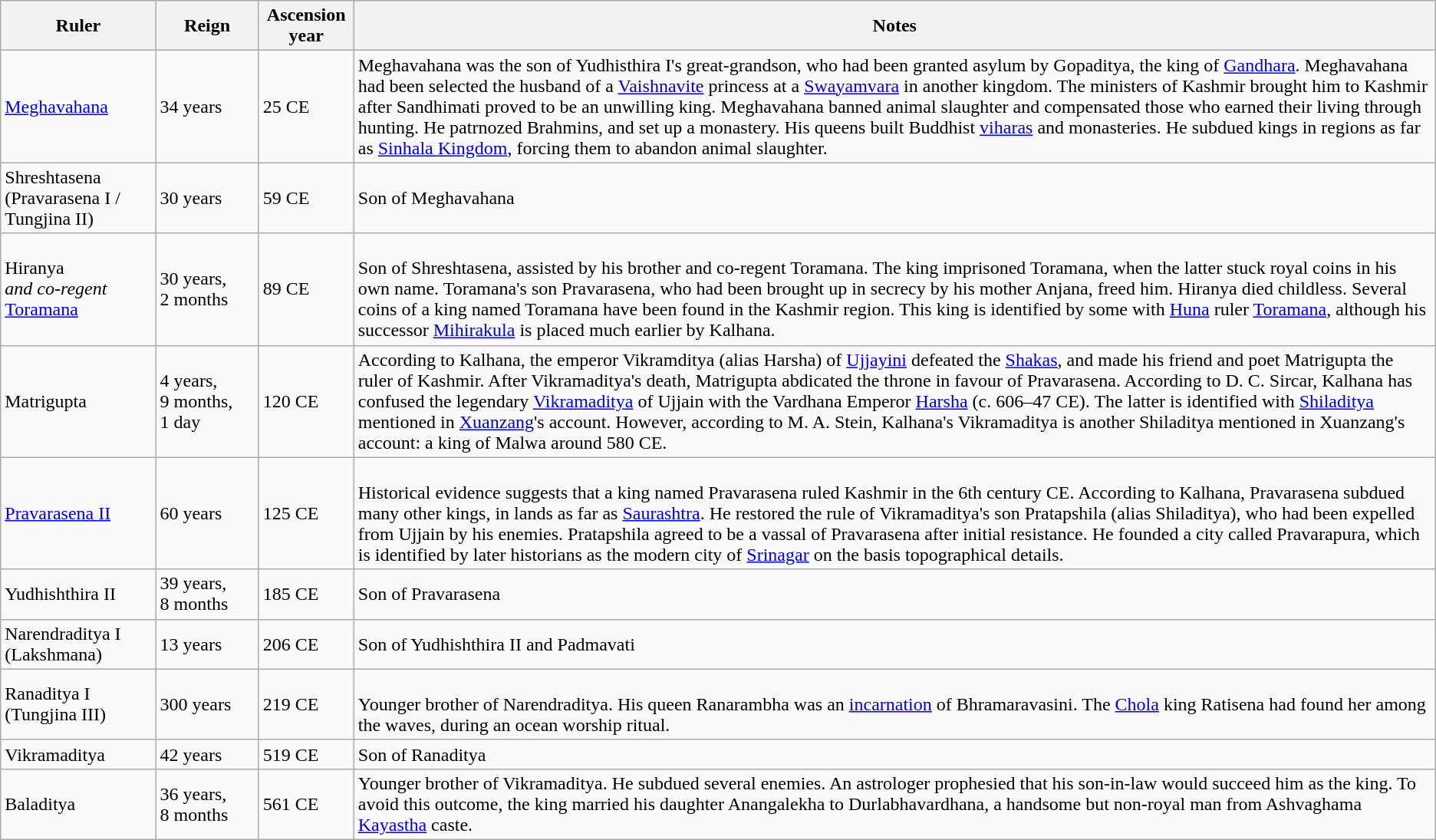<table class="wikitable">
<tr>
<th>Ruler</th>
<th>Reign</th>
<th>Ascension year</th>
<th>Notes</th>
</tr>
<tr>
<td><a href='#'>Meghavahana</a></td>
<td>34 years</td>
<td>25 CE</td>
<td> Meghavahana was the son of Yudhisthira I's great-grandson, who had been granted asylum by Gopaditya, the king of <a href='#'>Gandhara</a>. Meghavahana had been selected the husband of a <a href='#'>Vaishnavite</a> princess at a <a href='#'>Swayamvara</a> in another kingdom. The ministers of Kashmir brought him to Kashmir after Sandhimati proved to be an unwilling king. Meghavahana banned animal slaughter and compensated those who earned their living through hunting. He patrnozed Brahmins, and set up a monastery. His queens built Buddhist <a href='#'>viharas</a> and monasteries. He subdued kings in regions as far as <a href='#'>Sinhala Kingdom</a>, forcing them to abandon animal slaughter.</td>
</tr>
<tr>
<td>Shreshtasena (Pravarasena I / Tungjina II)</td>
<td>30 years</td>
<td>59 CE</td>
<td>Son of Meghavahana</td>
</tr>
<tr>
<td>Hiranya<br><em>and co-regent</em><br><a href='#'>Toramana</a></td>
<td>30 years, 2 months</td>
<td>89 CE</td>
<td><br> 
Son of Shreshtasena, assisted by his brother and co-regent Toramana. The king imprisoned Toramana, when the latter stuck royal coins in his own name. Toramana's son Pravarasena, who had been brought up in secrecy by his mother Anjana, freed him. Hiranya died childless. Several coins of a king named Toramana have been found in the Kashmir region. This king is identified by some with <a href='#'>Huna</a> ruler <a href='#'>Toramana</a>, although his successor <a href='#'>Mihirakula</a> is placed much earlier by Kalhana.</td>
</tr>
<tr>
<td>Matrigupta</td>
<td>4 years, 9 months, 1 day</td>
<td>120 CE</td>
<td>According to Kalhana, the emperor Vikramditya (alias Harsha) of <a href='#'>Ujjayini</a> defeated the <a href='#'>Shakas</a>, and made his friend and poet Matrigupta the ruler of Kashmir. After Vikramaditya's death, Matrigupta abdicated the throne in favour of Pravarasena. According to D. C. Sircar, Kalhana has confused the legendary <a href='#'>Vikramaditya</a> of Ujjain with the Vardhana Emperor <a href='#'>Harsha</a> (c. 606–47 CE). The latter is identified with <a href='#'>Shiladitya</a> mentioned in <a href='#'>Xuanzang</a>'s account. However, according to M. A. Stein, Kalhana's Vikramaditya is another Shiladitya mentioned in Xuanzang's account: a king of Malwa around 580 CE.</td>
</tr>
<tr>
<td><a href='#'>Pravarasena II</a></td>
<td>60 years</td>
<td>125 CE</td>
<td><br> Historical evidence suggests that a king named Pravarasena ruled Kashmir in the 6th century CE. According to Kalhana, Pravarasena subdued many other kings, in lands as far as <a href='#'>Saurashtra</a>. He restored the rule of Vikramaditya's son Pratapshila (alias Shiladitya), who had been expelled from Ujjain by his enemies. Pratapshila agreed to be a vassal of Pravarasena after initial resistance. He founded a city called Pravarapura, which is identified by later historians as the modern city of <a href='#'>Srinagar</a> on the basis topographical details.</td>
</tr>
<tr>
<td>Yudhishthira II</td>
<td>39 years, 8 months</td>
<td>185 CE</td>
<td>Son of Pravarasena</td>
</tr>
<tr>
<td>Narendraditya I (Lakshmana)</td>
<td>13 years</td>
<td>206 CE</td>
<td>Son of Yudhishthira II and Padmavati</td>
</tr>
<tr>
<td>Ranaditya I (Tungjina III)</td>
<td>300 years</td>
<td>219 CE</td>
<td><br> Younger brother of Narendraditya. His queen Ranarambha was an <a href='#'>incarnation</a> of Bhramaravasini. The <a href='#'>Chola</a> king Ratisena had found her among the waves, during an ocean worship ritual.</td>
</tr>
<tr>
<td>Vikramaditya</td>
<td>42 years</td>
<td>519 CE</td>
<td>Son of Ranaditya</td>
</tr>
<tr>
<td>Baladitya</td>
<td>36 years, 8 months</td>
<td>561 CE</td>
<td>Younger brother of Vikramaditya. He subdued several enemies. An astrologer prophesied that his son-in-law would succeed him as the king. To avoid this outcome, the king married his daughter Anangalekha to Durlabhavardhana, a handsome but non-royal man from Ashvaghama <a href='#'>Kayastha</a> caste.</td>
</tr>
</table>
